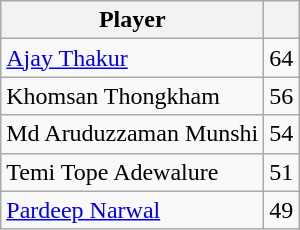<table class="wikitable">
<tr>
<th scope="col">Player</th>
<th scope="col"></th>
</tr>
<tr>
<td> <a href='#'>Ajay Thakur</a></td>
<td>64</td>
</tr>
<tr>
<td> Khomsan Thongkham</td>
<td>56</td>
</tr>
<tr>
<td> Md Aruduzzaman Munshi</td>
<td>54</td>
</tr>
<tr>
<td> Temi Tope Adewalure</td>
<td>51</td>
</tr>
<tr>
<td> <a href='#'>Pardeep Narwal</a></td>
<td>49</td>
</tr>
</table>
